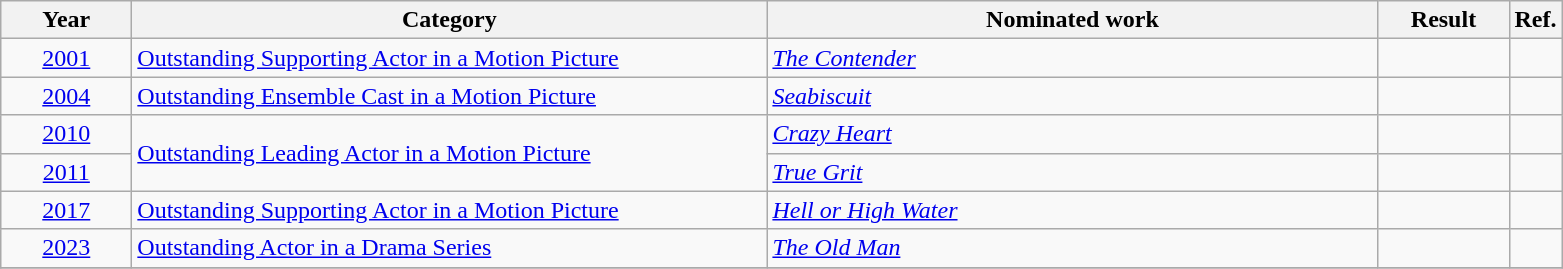<table class=wikitable>
<tr>
<th scope="col" style="width:5em;">Year</th>
<th scope="col" style="width:26em;">Category</th>
<th scope="col" style="width:25em;">Nominated work</th>
<th scope="col" style="width:5em;">Result</th>
<th>Ref.</th>
</tr>
<tr>
<td style="text-align:center;"><a href='#'>2001</a></td>
<td><a href='#'>Outstanding Supporting Actor in a Motion Picture</a></td>
<td><em><a href='#'>The Contender</a></em></td>
<td></td>
<td></td>
</tr>
<tr>
<td style="text-align:center;"><a href='#'>2004</a></td>
<td><a href='#'>Outstanding Ensemble Cast in a Motion Picture</a></td>
<td><em><a href='#'>Seabiscuit</a></em></td>
<td></td>
<td></td>
</tr>
<tr>
<td style="text-align:center;"><a href='#'>2010</a></td>
<td rowspan=2><a href='#'>Outstanding Leading Actor in a Motion Picture</a></td>
<td><em><a href='#'>Crazy Heart</a></em></td>
<td></td>
<td></td>
</tr>
<tr>
<td style="text-align:center;"><a href='#'>2011</a></td>
<td><em><a href='#'>True Grit</a></em></td>
<td></td>
<td></td>
</tr>
<tr>
<td style="text-align:center;"><a href='#'>2017</a></td>
<td><a href='#'>Outstanding Supporting Actor in a Motion Picture</a></td>
<td><em><a href='#'>Hell or High Water</a></em></td>
<td></td>
<td></td>
</tr>
<tr>
<td style="text-align:center;"><a href='#'>2023</a></td>
<td><a href='#'>Outstanding Actor in a Drama Series</a></td>
<td><em><a href='#'>The Old Man</a></em></td>
<td></td>
<td></td>
</tr>
<tr>
</tr>
</table>
